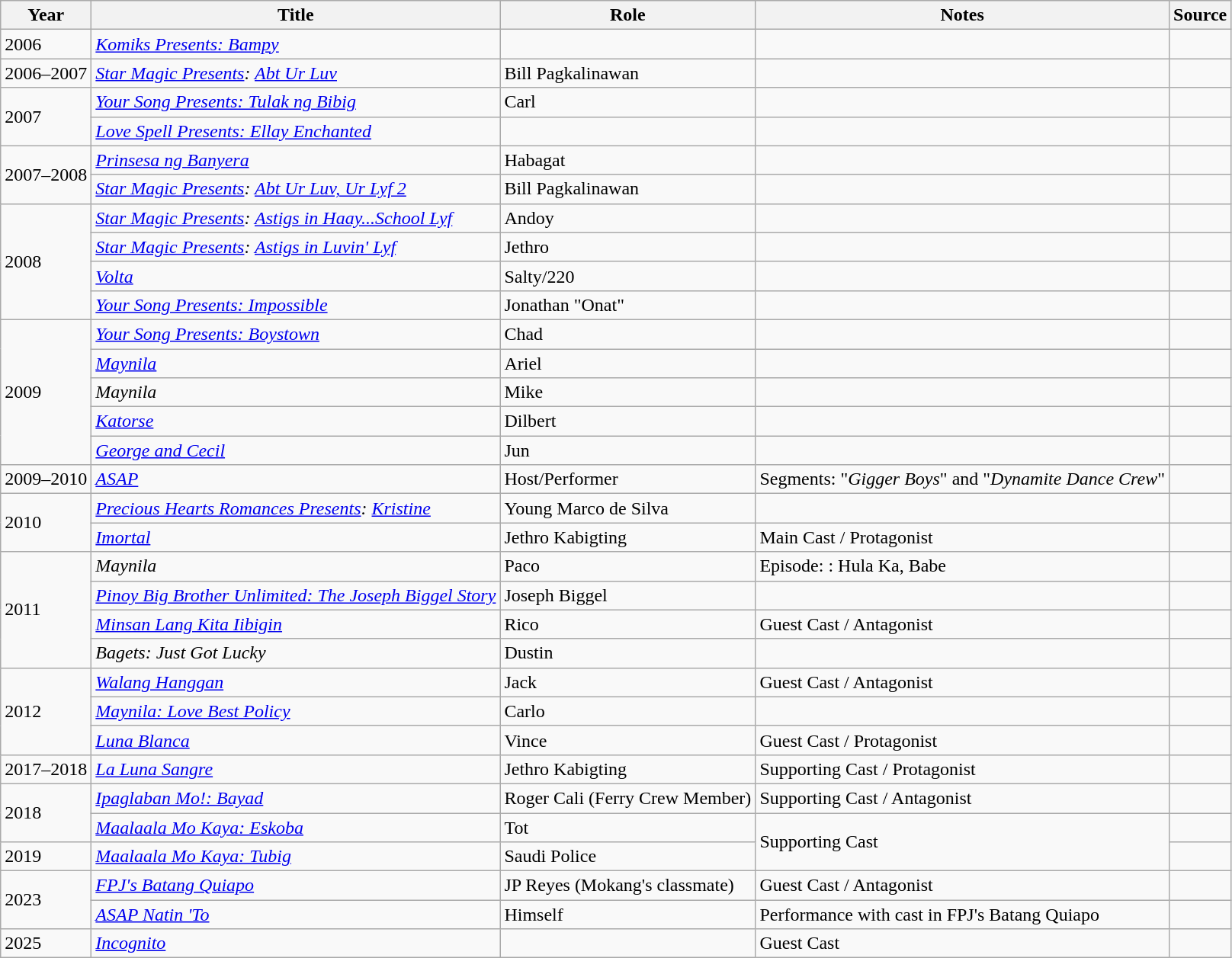<table class="wikitable sortable">
<tr>
<th>Year</th>
<th>Title</th>
<th>Role</th>
<th class="unsortable">Notes </th>
<th>Source </th>
</tr>
<tr>
<td>2006</td>
<td><em><a href='#'>Komiks Presents: Bampy</a></em></td>
<td></td>
<td></td>
<td></td>
</tr>
<tr>
<td>2006–2007</td>
<td><em><a href='#'>Star Magic Presents</a>: <a href='#'>Abt Ur Luv</a></em></td>
<td>Bill Pagkalinawan</td>
<td></td>
<td></td>
</tr>
<tr>
<td rowspan="2">2007</td>
<td><a href='#'><em>Your Song Presents: Tulak ng Bibig</em></a></td>
<td>Carl</td>
<td></td>
<td></td>
</tr>
<tr>
<td><a href='#'><em>Love Spell Presents: Ellay Enchanted</em></a></td>
<td></td>
<td></td>
<td></td>
</tr>
<tr>
<td rowspan="2">2007–2008</td>
<td><em><a href='#'>Prinsesa ng Banyera</a></em></td>
<td>Habagat</td>
<td></td>
<td></td>
</tr>
<tr>
<td><em><a href='#'>Star Magic Presents</a>: <a href='#'>Abt Ur Luv, Ur Lyf 2</a></em></td>
<td>Bill Pagkalinawan</td>
<td></td>
<td></td>
</tr>
<tr>
<td rowspan="4">2008</td>
<td><em><a href='#'>Star Magic Presents</a>: <a href='#'>Astigs in Haay...School Lyf</a></em></td>
<td>Andoy</td>
<td></td>
<td></td>
</tr>
<tr>
<td><em><a href='#'>Star Magic Presents</a>: <a href='#'>Astigs in Luvin' Lyf</a></em></td>
<td>Jethro</td>
<td></td>
<td></td>
</tr>
<tr>
<td><em><a href='#'>Volta</a></em></td>
<td>Salty/220</td>
<td></td>
<td></td>
</tr>
<tr>
<td><a href='#'><em>Your Song Presents: Impossible</em></a></td>
<td>Jonathan "Onat"</td>
<td></td>
<td></td>
</tr>
<tr>
<td rowspan="5">2009</td>
<td><a href='#'><em>Your Song Presents: Boystown</em></a></td>
<td>Chad</td>
<td></td>
<td></td>
</tr>
<tr>
<td><em><a href='#'>Maynila</a></em></td>
<td>Ariel</td>
<td></td>
<td></td>
</tr>
<tr>
<td><em>Maynila</em></td>
<td>Mike</td>
<td></td>
<td></td>
</tr>
<tr>
<td><em><a href='#'>Katorse</a></em></td>
<td>Dilbert</td>
<td></td>
<td></td>
</tr>
<tr>
<td><em><a href='#'>George and Cecil</a></em></td>
<td>Jun</td>
<td></td>
<td></td>
</tr>
<tr>
<td>2009–2010</td>
<td><em><a href='#'>ASAP</a></em></td>
<td>Host/Performer</td>
<td>Segments: "<em>Gigger Boys</em>" and "<em>Dynamite Dance Crew</em>"</td>
<td></td>
</tr>
<tr>
<td rowspan="2">2010</td>
<td><em><a href='#'>Precious Hearts Romances Presents</a>: <a href='#'>Kristine</a></em></td>
<td>Young Marco de Silva</td>
<td></td>
<td></td>
</tr>
<tr>
<td><em><a href='#'>Imortal</a></em></td>
<td>Jethro Kabigting</td>
<td>Main Cast / Protagonist</td>
<td></td>
</tr>
<tr>
<td rowspan="4">2011</td>
<td><em>Maynila</em></td>
<td>Paco</td>
<td>Episode: : Hula Ka, Babe</td>
<td></td>
</tr>
<tr>
<td><em><a href='#'>Pinoy Big Brother Unlimited: The Joseph Biggel Story</a></em></td>
<td>Joseph Biggel</td>
<td></td>
<td></td>
</tr>
<tr>
<td><em><a href='#'>Minsan Lang Kita Iibigin</a></em></td>
<td>Rico</td>
<td>Guest Cast / Antagonist</td>
<td></td>
</tr>
<tr>
<td><em>Bagets: Just Got Lucky</em></td>
<td>Dustin</td>
<td></td>
<td></td>
</tr>
<tr>
<td rowspan="3">2012</td>
<td><em><a href='#'>Walang Hanggan</a></em></td>
<td>Jack</td>
<td>Guest Cast / Antagonist</td>
<td></td>
</tr>
<tr>
<td><a href='#'><em>Maynila: Love Best Policy</em></a></td>
<td>Carlo</td>
<td></td>
<td></td>
</tr>
<tr>
<td><em><a href='#'>Luna Blanca</a></em></td>
<td>Vince</td>
<td>Guest Cast / Protagonist</td>
<td></td>
</tr>
<tr>
<td>2017–2018</td>
<td><em><a href='#'>La Luna Sangre</a></em></td>
<td>Jethro Kabigting</td>
<td>Supporting Cast / Protagonist</td>
<td></td>
</tr>
<tr>
<td rowspan="2">2018</td>
<td><em><a href='#'>Ipaglaban Mo!: Bayad</a></em></td>
<td>Roger Cali (Ferry Crew Member)</td>
<td>Supporting Cast / Antagonist</td>
<td></td>
</tr>
<tr>
<td><em><a href='#'>Maalaala Mo Kaya: Eskoba</a></em></td>
<td>Tot</td>
<td rowspan="2">Supporting Cast</td>
<td></td>
</tr>
<tr>
<td>2019</td>
<td><em><a href='#'>Maalaala Mo Kaya: Tubig</a></em></td>
<td>Saudi Police</td>
<td></td>
</tr>
<tr>
<td rowspan="2">2023</td>
<td><em><a href='#'>FPJ's Batang Quiapo</a></em></td>
<td>JP Reyes (Mokang's classmate)</td>
<td>Guest Cast / Antagonist</td>
<td></td>
</tr>
<tr>
<td><em><a href='#'>ASAP Natin 'To</a></em></td>
<td>Himself</td>
<td>Performance with cast in FPJ's Batang Quiapo</td>
<td></td>
</tr>
<tr>
<td>2025</td>
<td><a href='#'><em>Incognito</em></a></td>
<td></td>
<td>Guest Cast</td>
<td></td>
</tr>
</table>
